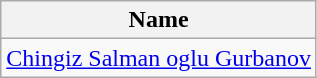<table class="wikitable">
<tr>
<th>Name</th>
</tr>
<tr>
<td><a href='#'>Chingiz Salman oglu Gurbanov</a></td>
</tr>
</table>
